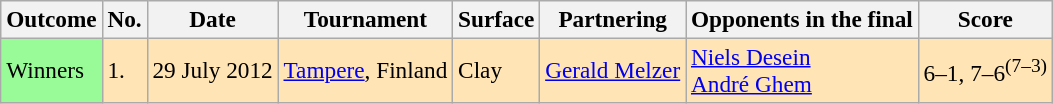<table class=wikitable style=font-size:97%>
<tr>
<th>Outcome</th>
<th>No.</th>
<th>Date</th>
<th>Tournament</th>
<th>Surface</th>
<th>Partnering</th>
<th>Opponents in the final</th>
<th>Score</th>
</tr>
<tr bgcolor="moccasin">
<td style="background:#98FB98">Winners</td>
<td>1.</td>
<td>29 July 2012</td>
<td><a href='#'>Tampere</a>, Finland</td>
<td>Clay</td>
<td> <a href='#'>Gerald Melzer</a></td>
<td> <a href='#'>Niels Desein</a><br> <a href='#'>André Ghem</a></td>
<td>6–1, 7–6<sup>(7–3)</sup></td>
</tr>
</table>
